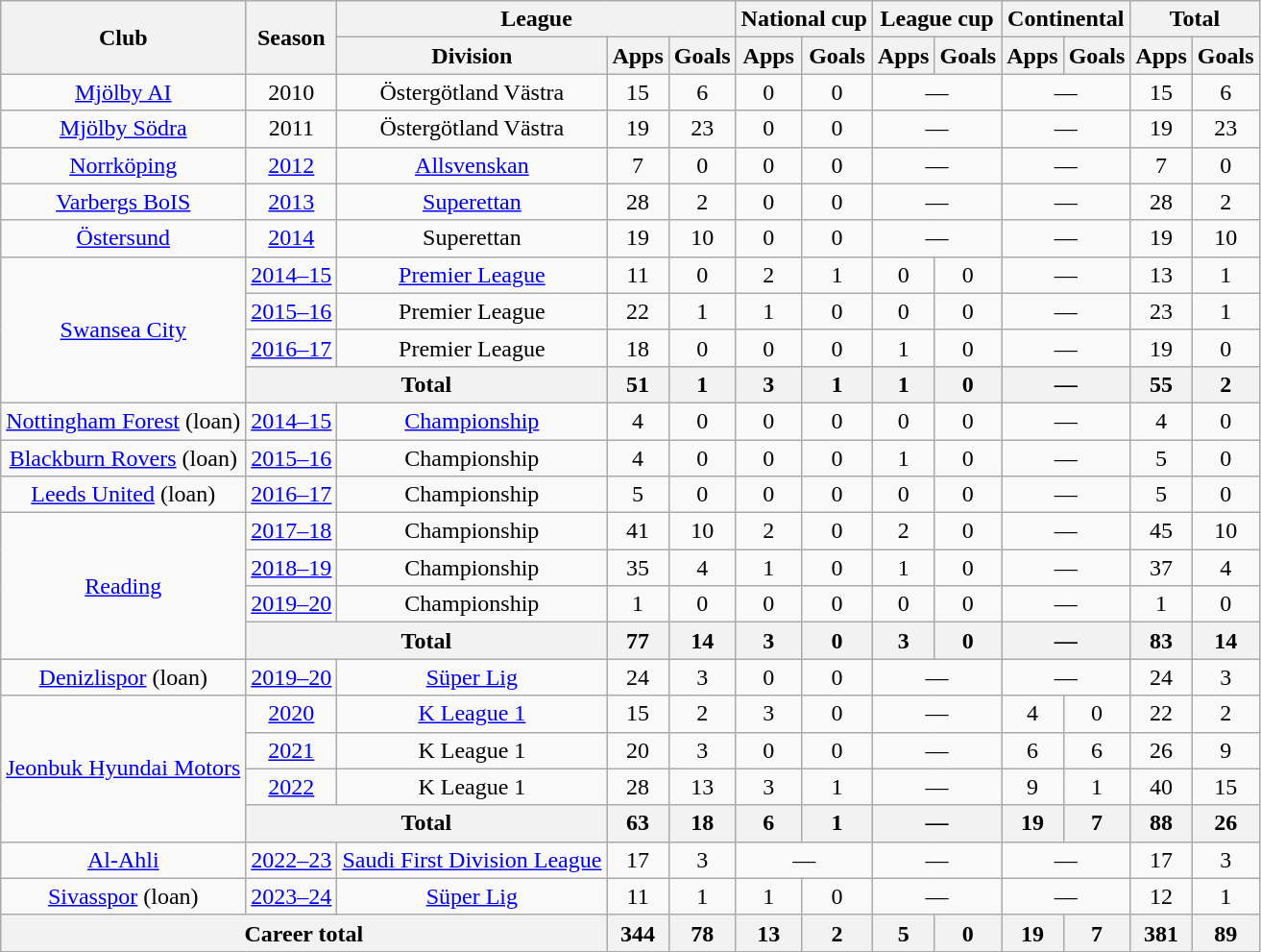<table class="wikitable" style="text-align:center">
<tr>
<th rowspan="2">Club</th>
<th rowspan="2">Season</th>
<th colspan="3">League</th>
<th colspan="2">National cup</th>
<th colspan="2">League cup</th>
<th colspan="2">Continental</th>
<th colspan="2">Total</th>
</tr>
<tr>
<th>Division</th>
<th>Apps</th>
<th>Goals</th>
<th>Apps</th>
<th>Goals</th>
<th>Apps</th>
<th>Goals</th>
<th>Apps</th>
<th>Goals</th>
<th>Apps</th>
<th>Goals</th>
</tr>
<tr>
<td><a href='#'>Mjölby AI</a></td>
<td>2010</td>
<td>Östergötland Västra</td>
<td>15</td>
<td>6</td>
<td>0</td>
<td>0</td>
<td colspan="2">—</td>
<td colspan="2">—</td>
<td>15</td>
<td>6</td>
</tr>
<tr>
<td><a href='#'>Mjölby Södra</a></td>
<td>2011</td>
<td>Östergötland Västra</td>
<td>19</td>
<td>23</td>
<td>0</td>
<td>0</td>
<td colspan="2">—</td>
<td colspan="2">—</td>
<td>19</td>
<td>23</td>
</tr>
<tr>
<td><a href='#'>Norrköping</a></td>
<td><a href='#'>2012</a></td>
<td><a href='#'>Allsvenskan</a></td>
<td>7</td>
<td>0</td>
<td>0</td>
<td>0</td>
<td colspan="2">—</td>
<td colspan="2">—</td>
<td>7</td>
<td>0</td>
</tr>
<tr>
<td><a href='#'>Varbergs BoIS</a></td>
<td><a href='#'>2013</a></td>
<td><a href='#'>Superettan</a></td>
<td>28</td>
<td>2</td>
<td>0</td>
<td>0</td>
<td colspan="2">—</td>
<td colspan="2">—</td>
<td>28</td>
<td>2</td>
</tr>
<tr>
<td><a href='#'>Östersund</a></td>
<td><a href='#'>2014</a></td>
<td>Superettan</td>
<td>19</td>
<td>10</td>
<td>0</td>
<td>0</td>
<td colspan="2">—</td>
<td colspan="2">—</td>
<td>19</td>
<td>10</td>
</tr>
<tr>
<td rowspan="4"><a href='#'>Swansea City</a></td>
<td><a href='#'>2014–15</a></td>
<td><a href='#'>Premier League</a></td>
<td>11</td>
<td>0</td>
<td>2</td>
<td>1</td>
<td>0</td>
<td>0</td>
<td colspan="2">—</td>
<td>13</td>
<td>1</td>
</tr>
<tr>
<td><a href='#'>2015–16</a></td>
<td>Premier League</td>
<td>22</td>
<td>1</td>
<td>1</td>
<td>0</td>
<td>0</td>
<td>0</td>
<td colspan="2">—</td>
<td>23</td>
<td>1</td>
</tr>
<tr>
<td><a href='#'>2016–17</a></td>
<td>Premier League</td>
<td>18</td>
<td>0</td>
<td>0</td>
<td>0</td>
<td>1</td>
<td>0</td>
<td colspan="2">—</td>
<td>19</td>
<td>0</td>
</tr>
<tr>
<th colspan="2">Total</th>
<th>51</th>
<th>1</th>
<th>3</th>
<th>1</th>
<th>1</th>
<th>0</th>
<th colspan="2">—</th>
<th>55</th>
<th>2</th>
</tr>
<tr>
<td><a href='#'>Nottingham Forest</a> (loan)</td>
<td><a href='#'>2014–15</a></td>
<td><a href='#'>Championship</a></td>
<td>4</td>
<td>0</td>
<td>0</td>
<td>0</td>
<td>0</td>
<td>0</td>
<td colspan="2">—</td>
<td>4</td>
<td>0</td>
</tr>
<tr>
<td><a href='#'>Blackburn Rovers</a> (loan)</td>
<td><a href='#'>2015–16</a></td>
<td>Championship</td>
<td>4</td>
<td>0</td>
<td>0</td>
<td>0</td>
<td>1</td>
<td>0</td>
<td colspan="2">—</td>
<td>5</td>
<td>0</td>
</tr>
<tr>
<td><a href='#'>Leeds United</a> (loan)</td>
<td><a href='#'>2016–17</a></td>
<td>Championship</td>
<td>5</td>
<td>0</td>
<td>0</td>
<td>0</td>
<td>0</td>
<td>0</td>
<td colspan="2">—</td>
<td>5</td>
<td>0</td>
</tr>
<tr>
<td rowspan="4"><a href='#'>Reading</a></td>
<td><a href='#'>2017–18</a></td>
<td>Championship</td>
<td>41</td>
<td>10</td>
<td>2</td>
<td>0</td>
<td>2</td>
<td>0</td>
<td colspan="2">—</td>
<td>45</td>
<td>10</td>
</tr>
<tr>
<td><a href='#'>2018–19</a></td>
<td>Championship</td>
<td>35</td>
<td>4</td>
<td>1</td>
<td>0</td>
<td>1</td>
<td>0</td>
<td colspan="2">—</td>
<td>37</td>
<td>4</td>
</tr>
<tr>
<td><a href='#'>2019–20</a></td>
<td>Championship</td>
<td>1</td>
<td>0</td>
<td>0</td>
<td>0</td>
<td>0</td>
<td>0</td>
<td colspan="2">—</td>
<td>1</td>
<td>0</td>
</tr>
<tr>
<th colspan="2">Total</th>
<th>77</th>
<th>14</th>
<th>3</th>
<th>0</th>
<th>3</th>
<th>0</th>
<th colspan="2">—</th>
<th>83</th>
<th>14</th>
</tr>
<tr>
<td><a href='#'>Denizlispor</a> (loan)</td>
<td><a href='#'>2019–20</a></td>
<td><a href='#'>Süper Lig</a></td>
<td>24</td>
<td>3</td>
<td>0</td>
<td>0</td>
<td colspan="2">—</td>
<td colspan="2">—</td>
<td>24</td>
<td>3</td>
</tr>
<tr>
<td rowspan="4"><a href='#'>Jeonbuk Hyundai Motors</a></td>
<td><a href='#'>2020</a></td>
<td><a href='#'>K League 1</a></td>
<td>15</td>
<td>2</td>
<td>3</td>
<td>0</td>
<td colspan="2">—</td>
<td>4</td>
<td>0</td>
<td>22</td>
<td>2</td>
</tr>
<tr>
<td><a href='#'>2021</a></td>
<td>K League 1</td>
<td>20</td>
<td>3</td>
<td>0</td>
<td>0</td>
<td colspan="2">—</td>
<td>6</td>
<td>6</td>
<td>26</td>
<td>9</td>
</tr>
<tr>
<td><a href='#'>2022</a></td>
<td>K League 1</td>
<td>28</td>
<td>13</td>
<td>3</td>
<td>1</td>
<td colspan="2">—</td>
<td>9</td>
<td>1</td>
<td>40</td>
<td>15</td>
</tr>
<tr>
<th colspan="2">Total</th>
<th>63</th>
<th>18</th>
<th>6</th>
<th>1</th>
<th colspan="2">—</th>
<th>19</th>
<th>7</th>
<th>88</th>
<th>26</th>
</tr>
<tr>
<td><a href='#'>Al-Ahli</a></td>
<td><a href='#'>2022–23</a></td>
<td><a href='#'>Saudi First Division League</a></td>
<td>17</td>
<td>3</td>
<td colspan="2">—</td>
<td colspan="2">—</td>
<td colspan="2">—</td>
<td>17</td>
<td>3</td>
</tr>
<tr>
<td><a href='#'>Sivasspor</a> (loan)</td>
<td><a href='#'>2023–24</a></td>
<td><a href='#'>Süper Lig</a></td>
<td>11</td>
<td>1</td>
<td>1</td>
<td>0</td>
<td colspan="2">—</td>
<td colspan="2">—</td>
<td>12</td>
<td>1</td>
</tr>
<tr>
<th colspan="3">Career total</th>
<th>344</th>
<th>78</th>
<th>13</th>
<th>2</th>
<th>5</th>
<th>0</th>
<th>19</th>
<th>7</th>
<th>381</th>
<th>89</th>
</tr>
</table>
